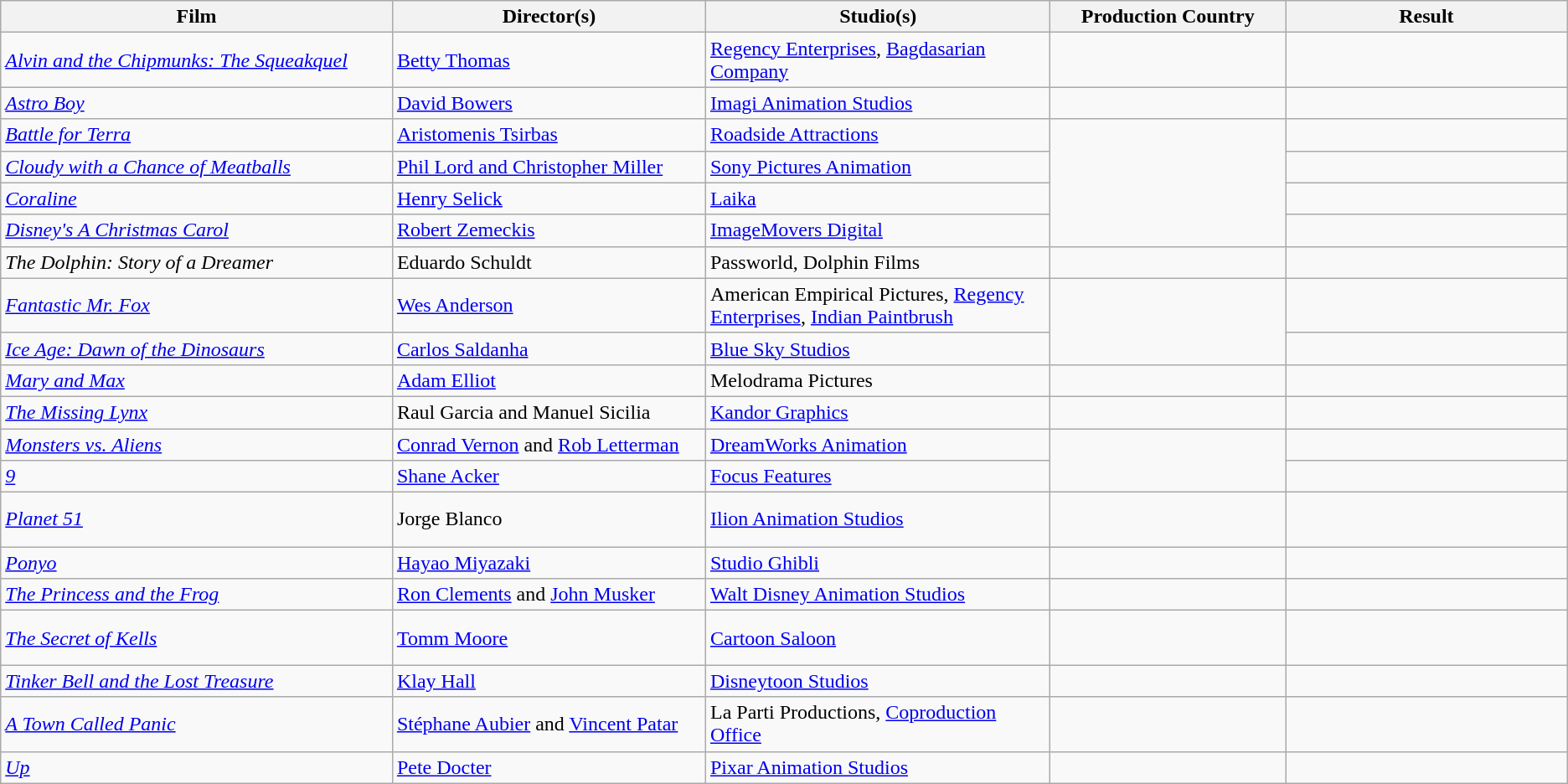<table class="wikitable">
<tr>
<th scope="col" style="width:25%;">Film</th>
<th scope="col" style="width:20%;">Director(s)</th>
<th scope="col" style="width:22%;">Studio(s)</th>
<th scope="col" style="width:15%;">Production Country</th>
<th scope="col">Result</th>
</tr>
<tr>
<td><em><a href='#'>Alvin and the Chipmunks: The Squeakquel</a></em></td>
<td><a href='#'>Betty Thomas</a></td>
<td><a href='#'>Regency Enterprises</a>, <a href='#'>Bagdasarian Company</a></td>
<td></td>
<td></td>
</tr>
<tr>
<td><em><a href='#'>Astro Boy</a></em></td>
<td><a href='#'>David Bowers</a></td>
<td><a href='#'>Imagi Animation Studios</a></td>
<td><br></td>
<td></td>
</tr>
<tr>
<td><em><a href='#'>Battle for Terra</a></em></td>
<td><a href='#'>Aristomenis Tsirbas</a></td>
<td><a href='#'>Roadside Attractions</a></td>
<td rowspan="4"></td>
<td></td>
</tr>
<tr>
<td><em><a href='#'>Cloudy with a Chance of Meatballs</a></em></td>
<td><a href='#'>Phil Lord and Christopher Miller</a></td>
<td><a href='#'>Sony Pictures Animation</a></td>
<td></td>
</tr>
<tr>
<td><em><a href='#'>Coraline</a></em></td>
<td><a href='#'>Henry Selick</a></td>
<td><a href='#'>Laika</a></td>
<td></td>
</tr>
<tr>
<td><em><a href='#'>Disney's A Christmas Carol</a></em></td>
<td><a href='#'>Robert Zemeckis</a></td>
<td><a href='#'>ImageMovers Digital</a></td>
<td></td>
</tr>
<tr>
<td><em>The Dolphin: Story of a Dreamer</em></td>
<td>Eduardo Schuldt</td>
<td>Passworld, Dolphin Films</td>
<td></td>
<td></td>
</tr>
<tr>
<td><em><a href='#'>Fantastic Mr. Fox</a></em></td>
<td><a href='#'>Wes Anderson</a></td>
<td>American Empirical Pictures, <a href='#'>Regency Enterprises</a>, <a href='#'>Indian Paintbrush</a></td>
<td rowspan="2"></td>
<td></td>
</tr>
<tr>
<td><em><a href='#'>Ice Age: Dawn of the Dinosaurs</a></em></td>
<td><a href='#'>Carlos Saldanha</a></td>
<td><a href='#'>Blue Sky Studios</a></td>
<td></td>
</tr>
<tr>
<td><em><a href='#'>Mary and Max</a></em></td>
<td><a href='#'>Adam Elliot</a></td>
<td>Melodrama Pictures</td>
<td></td>
<td></td>
</tr>
<tr>
<td><em><a href='#'>The Missing Lynx</a></em></td>
<td>Raul Garcia and Manuel Sicilia</td>
<td><a href='#'>Kandor Graphics</a></td>
<td><br></td>
<td></td>
</tr>
<tr>
<td><em><a href='#'>Monsters vs. Aliens</a></em></td>
<td><a href='#'>Conrad Vernon</a> and <a href='#'>Rob Letterman</a></td>
<td><a href='#'>DreamWorks Animation</a></td>
<td rowspan="2"></td>
<td></td>
</tr>
<tr>
<td><em><a href='#'>9</a></em></td>
<td><a href='#'>Shane Acker</a></td>
<td><a href='#'>Focus Features</a></td>
<td></td>
</tr>
<tr>
<td><em><a href='#'>Planet 51</a></em></td>
<td>Jorge Blanco</td>
<td><a href='#'>Ilion Animation Studios</a></td>
<td><br><br></td>
<td></td>
</tr>
<tr>
<td><em><a href='#'>Ponyo</a></em></td>
<td><a href='#'>Hayao Miyazaki</a></td>
<td><a href='#'>Studio Ghibli</a></td>
<td></td>
<td></td>
</tr>
<tr>
<td><em><a href='#'>The Princess and the Frog</a></em></td>
<td><a href='#'>Ron Clements</a> and <a href='#'>John Musker</a></td>
<td><a href='#'>Walt Disney Animation Studios</a></td>
<td></td>
<td></td>
</tr>
<tr>
<td><em><a href='#'>The Secret of Kells</a></em></td>
<td><a href='#'>Tomm Moore</a></td>
<td><a href='#'>Cartoon Saloon</a></td>
<td><br><br></td>
<td></td>
</tr>
<tr>
<td><em><a href='#'>Tinker Bell and the Lost Treasure</a></em></td>
<td><a href='#'>Klay Hall</a></td>
<td><a href='#'>Disneytoon Studios</a></td>
<td></td>
<td></td>
</tr>
<tr>
<td><em><a href='#'>A Town Called Panic</a></em></td>
<td><a href='#'>Stéphane Aubier</a> and <a href='#'>Vincent Patar</a></td>
<td>La Parti Productions, <a href='#'>Coproduction Office</a></td>
<td><br><br></td>
<td></td>
</tr>
<tr>
<td><em><a href='#'>Up</a></em></td>
<td><a href='#'>Pete Docter</a></td>
<td><a href='#'>Pixar Animation Studios</a></td>
<td></td>
<td></td>
</tr>
</table>
